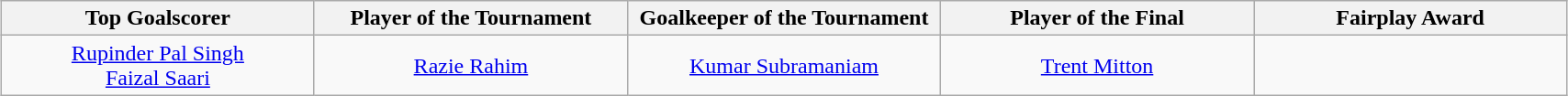<table class=wikitable style="margin:auto; text-align:center">
<tr>
<th style="width: 220px;">Top Goalscorer</th>
<th style="width: 220px;">Player of the Tournament</th>
<th style="width: 220px;">Goalkeeper of the Tournament</th>
<th style="width: 220px;">Player of the Final</th>
<th style="width: 220px;">Fairplay Award</th>
</tr>
<tr>
<td> <a href='#'>Rupinder Pal Singh</a><br> <a href='#'>Faizal Saari</a></td>
<td> <a href='#'>Razie Rahim</a></td>
<td> <a href='#'>Kumar Subramaniam</a></td>
<td> <a href='#'>Trent Mitton</a></td>
<td></td>
</tr>
</table>
